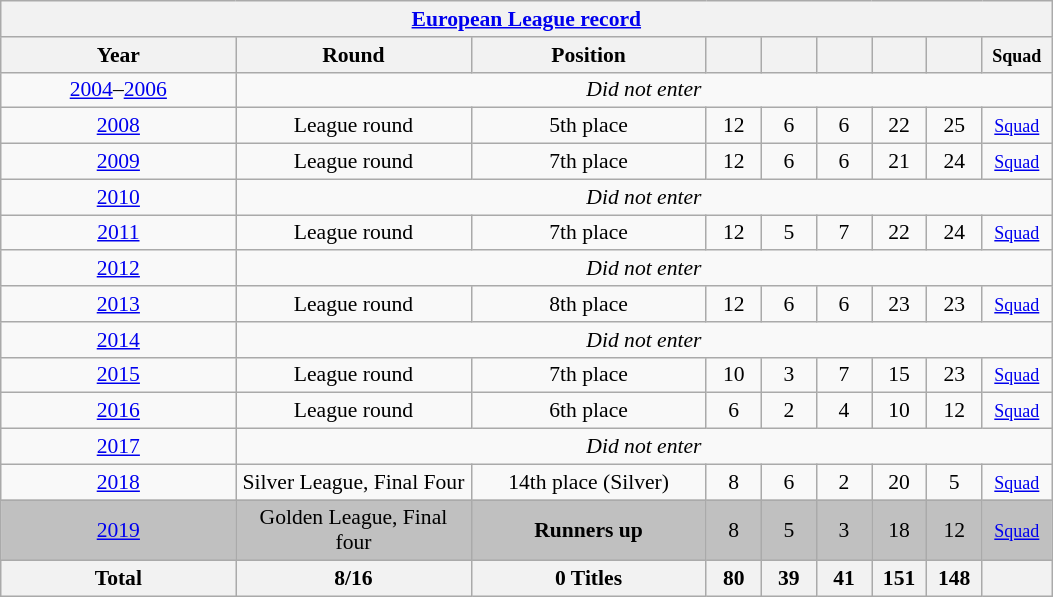<table class="wikitable" style="text-align: center;font-size:90%;">
<tr>
<th colspan=9><a href='#'>European League record</a></th>
</tr>
<tr>
<th width=150>Year</th>
<th width=150>Round</th>
<th width=150>Position</th>
<th width=30></th>
<th width=30></th>
<th width=30></th>
<th width=30></th>
<th width=30></th>
<th width=40><small>Squad</small></th>
</tr>
<tr>
<td><a href='#'>2004</a>–<a href='#'>2006</a></td>
<td colspan=8 align=center><em>Did not enter</em></td>
</tr>
<tr>
<td> <a href='#'>2008</a></td>
<td>League round</td>
<td>5th place</td>
<td>12</td>
<td>6</td>
<td>6</td>
<td>22</td>
<td>25</td>
<td><small><a href='#'>Squad</a></small></td>
</tr>
<tr>
<td> <a href='#'>2009</a></td>
<td>League round</td>
<td>7th place</td>
<td>12</td>
<td>6</td>
<td>6</td>
<td>21</td>
<td>24</td>
<td><small><a href='#'>Squad</a></small></td>
</tr>
<tr>
<td> <a href='#'>2010</a></td>
<td colspan=8 align=center><em>Did not enter</em></td>
</tr>
<tr>
<td> <a href='#'>2011</a></td>
<td>League round</td>
<td>7th place</td>
<td>12</td>
<td>5</td>
<td>7</td>
<td>22</td>
<td>24</td>
<td><small><a href='#'>Squad</a></small></td>
</tr>
<tr>
<td> <a href='#'>2012</a></td>
<td colspan=8 align=center><em>Did not enter</em></td>
</tr>
<tr>
<td> <a href='#'>2013</a></td>
<td>League round</td>
<td>8th place</td>
<td>12</td>
<td>6</td>
<td>6</td>
<td>23</td>
<td>23</td>
<td><small><a href='#'>Squad</a></small></td>
</tr>
<tr>
<td> <a href='#'>2014</a></td>
<td colspan=8 align=center><em>Did not enter</em></td>
</tr>
<tr>
<td> <a href='#'>2015</a></td>
<td>League round</td>
<td>7th place</td>
<td>10</td>
<td>3</td>
<td>7</td>
<td>15</td>
<td>23</td>
<td><small><a href='#'>Squad</a></small></td>
</tr>
<tr>
<td> <a href='#'>2016</a></td>
<td>League round</td>
<td>6th place</td>
<td>6</td>
<td>2</td>
<td>4</td>
<td>10</td>
<td>12</td>
<td><small><a href='#'>Squad</a></small></td>
</tr>
<tr>
<td> <a href='#'>2017</a></td>
<td colspan=8 align=center><em>Did not enter</em></td>
</tr>
<tr>
<td> <a href='#'>2018</a></td>
<td>Silver League, Final Four</td>
<td>14th place (Silver)</td>
<td>8</td>
<td>6</td>
<td>2</td>
<td>20</td>
<td>5</td>
<td><small><a href='#'>Squad</a></small></td>
</tr>
<tr bgcolor=silver>
<td> <a href='#'>2019</a></td>
<td>Golden League, Final four</td>
<td><strong>Runners up</strong></td>
<td>8</td>
<td>5</td>
<td>3</td>
<td>18</td>
<td>12</td>
<td><small><a href='#'>Squad</a></small></td>
</tr>
<tr>
<th>Total</th>
<th>8/16</th>
<th>0 Titles</th>
<th>80</th>
<th>39</th>
<th>41</th>
<th>151</th>
<th>148</th>
<th></th>
</tr>
</table>
